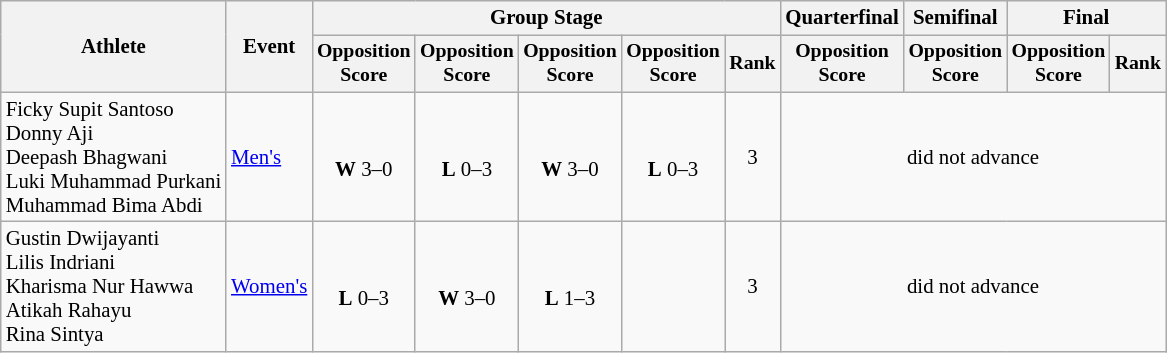<table class=wikitable style=font-size:87%;text-align:center>
<tr>
<th rowspan="2">Athlete</th>
<th rowspan="2">Event</th>
<th colspan="5">Group Stage</th>
<th>Quarterfinal</th>
<th>Semifinal</th>
<th colspan="2">Final</th>
</tr>
<tr style="font-size:95%">
<th>Opposition<br>Score</th>
<th>Opposition<br>Score</th>
<th>Opposition<br>Score</th>
<th>Opposition<br>Score</th>
<th>Rank</th>
<th>Opposition<br>Score</th>
<th>Opposition<br>Score</th>
<th>Opposition<br>Score</th>
<th>Rank</th>
</tr>
<tr>
<td align=left>Ficky Supit Santoso<br>Donny Aji<br>Deepash Bhagwani<br>Luki Muhammad Purkani<br>Muhammad Bima Abdi</td>
<td align=left><a href='#'>Men's</a></td>
<td><br><strong>W</strong> 3–0</td>
<td><br><strong>L</strong> 0–3</td>
<td><br><strong>W</strong> 3–0</td>
<td><br><strong>L</strong> 0–3</td>
<td>3</td>
<td colspan=4>did not advance</td>
</tr>
<tr>
<td align=left>Gustin Dwijayanti<br>Lilis Indriani<br>Kharisma Nur Hawwa<br>Atikah Rahayu<br>Rina Sintya</td>
<td align=left><a href='#'>Women's</a></td>
<td><br><strong>L</strong> 0–3</td>
<td><br><strong>W</strong> 3–0</td>
<td><br><strong>L</strong> 1–3</td>
<td></td>
<td>3</td>
<td colspan=4>did not advance</td>
</tr>
</table>
